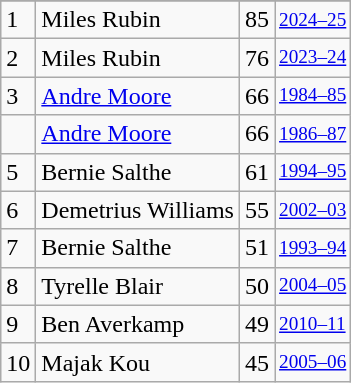<table class="wikitable">
<tr>
</tr>
<tr>
<td>1</td>
<td>Miles Rubin</td>
<td>85</td>
<td style="font-size:80%;"><a href='#'>2024–25</a></td>
</tr>
<tr>
<td>2</td>
<td>Miles Rubin</td>
<td>76</td>
<td style="font-size:80%;"><a href='#'>2023–24</a></td>
</tr>
<tr>
<td>3</td>
<td><a href='#'>Andre Moore</a></td>
<td>66</td>
<td style="font-size:80%;"><a href='#'>1984–85</a></td>
</tr>
<tr>
<td></td>
<td><a href='#'>Andre Moore</a></td>
<td>66</td>
<td style="font-size:80%;"><a href='#'>1986–87</a></td>
</tr>
<tr>
<td>5</td>
<td>Bernie Salthe</td>
<td>61</td>
<td style="font-size:80%;"><a href='#'>1994–95</a></td>
</tr>
<tr>
<td>6</td>
<td>Demetrius Williams</td>
<td>55</td>
<td style="font-size:80%;"><a href='#'>2002–03</a></td>
</tr>
<tr>
<td>7</td>
<td>Bernie Salthe</td>
<td>51</td>
<td style="font-size:80%;"><a href='#'>1993–94</a></td>
</tr>
<tr>
<td>8</td>
<td>Tyrelle Blair</td>
<td>50</td>
<td style="font-size:80%;"><a href='#'>2004–05</a></td>
</tr>
<tr>
<td>9</td>
<td>Ben Averkamp</td>
<td>49</td>
<td style="font-size:80%;"><a href='#'>2010–11</a></td>
</tr>
<tr>
<td>10</td>
<td>Majak Kou</td>
<td>45</td>
<td style="font-size:80%;"><a href='#'>2005–06</a></td>
</tr>
</table>
